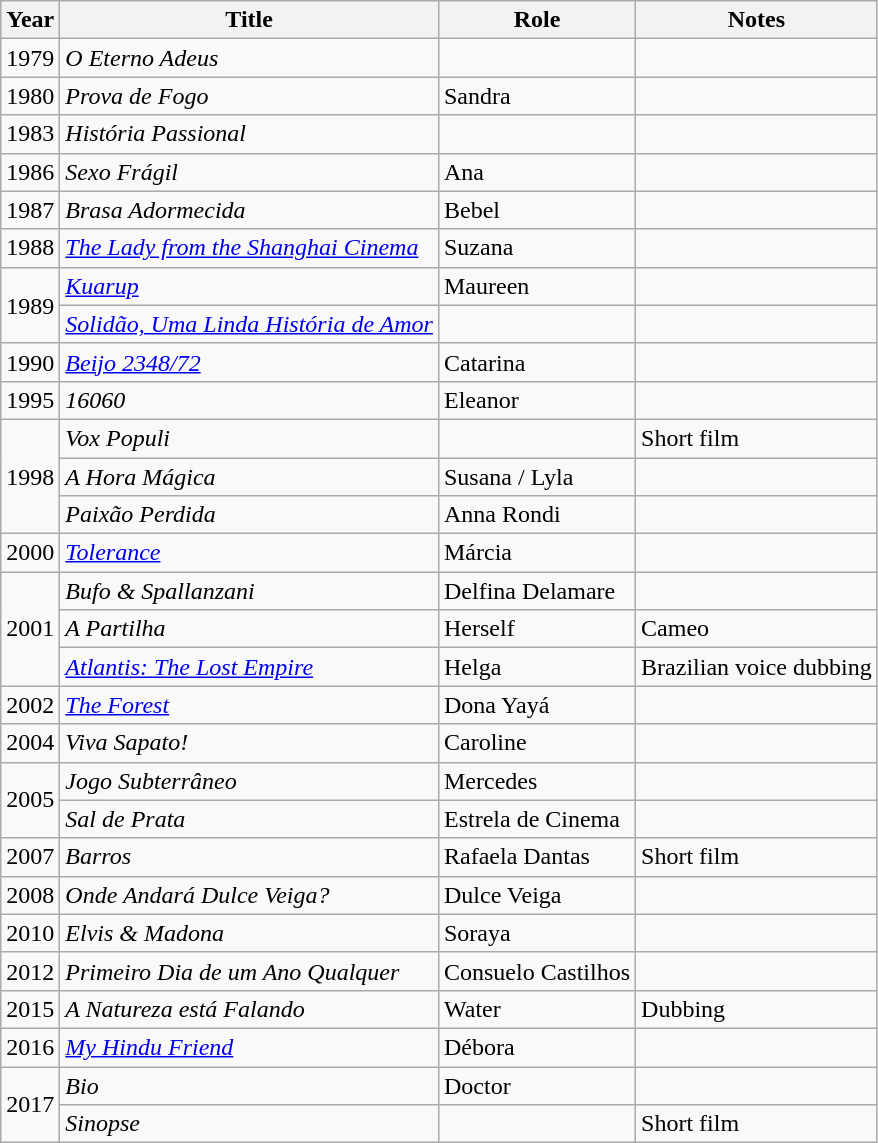<table class="wikitable">
<tr>
<th>Year</th>
<th>Title</th>
<th>Role</th>
<th>Notes</th>
</tr>
<tr>
<td>1979</td>
<td><em>O Eterno Adeus</em></td>
<td></td>
<td></td>
</tr>
<tr>
<td>1980</td>
<td><em>Prova de Fogo</em></td>
<td>Sandra</td>
<td></td>
</tr>
<tr>
<td>1983</td>
<td><em>História Passional</em></td>
<td></td>
<td></td>
</tr>
<tr>
<td>1986</td>
<td><em>Sexo Frágil</em></td>
<td>Ana</td>
<td></td>
</tr>
<tr>
<td>1987</td>
<td><em>Brasa Adormecida</em></td>
<td>Bebel</td>
<td></td>
</tr>
<tr>
<td>1988</td>
<td><em><a href='#'>The Lady from the Shanghai Cinema</a></em></td>
<td>Suzana</td>
<td></td>
</tr>
<tr>
<td rowspan="2">1989</td>
<td><em><a href='#'>Kuarup</a></em></td>
<td>Maureen</td>
<td></td>
</tr>
<tr>
<td><em><a href='#'>Solidão, Uma Linda História de Amor</a></em></td>
<td></td>
<td></td>
</tr>
<tr>
<td>1990</td>
<td><em><a href='#'>Beijo 2348/72</a></em></td>
<td>Catarina</td>
<td></td>
</tr>
<tr>
<td>1995</td>
<td><em>16060</em></td>
<td>Eleanor</td>
<td></td>
</tr>
<tr>
<td rowspan="3">1998</td>
<td><em>Vox Populi</em></td>
<td></td>
<td>Short film</td>
</tr>
<tr>
<td><em>A Hora Mágica</em></td>
<td>Susana / Lyla</td>
<td></td>
</tr>
<tr>
<td><em>Paixão Perdida</em></td>
<td>Anna Rondi</td>
<td></td>
</tr>
<tr>
<td>2000</td>
<td><em><a href='#'>Tolerance</a></em></td>
<td>Márcia</td>
<td></td>
</tr>
<tr>
<td rowspan="3">2001</td>
<td><em>Bufo & Spallanzani</em></td>
<td>Delfina Delamare</td>
<td></td>
</tr>
<tr>
<td><em>A Partilha</em></td>
<td>Herself</td>
<td>Cameo</td>
</tr>
<tr>
<td><em><a href='#'>Atlantis: The Lost Empire</a></em></td>
<td>Helga</td>
<td>Brazilian voice dubbing</td>
</tr>
<tr>
<td>2002</td>
<td><em><a href='#'>The Forest</a></em></td>
<td>Dona Yayá</td>
<td></td>
</tr>
<tr>
<td>2004</td>
<td><em>Viva Sapato!</em></td>
<td>Caroline</td>
<td></td>
</tr>
<tr>
<td rowspan="2">2005</td>
<td><em>Jogo Subterrâneo</em></td>
<td>Mercedes</td>
<td></td>
</tr>
<tr>
<td><em>Sal de Prata</em></td>
<td>Estrela de Cinema</td>
<td></td>
</tr>
<tr>
<td>2007</td>
<td><em>Barros</em></td>
<td>Rafaela Dantas</td>
<td>Short film</td>
</tr>
<tr>
<td>2008</td>
<td><em>Onde Andará Dulce Veiga?</em></td>
<td>Dulce Veiga</td>
<td></td>
</tr>
<tr>
<td>2010</td>
<td><em>Elvis & Madona</em></td>
<td>Soraya</td>
<td></td>
</tr>
<tr>
<td>2012</td>
<td><em>Primeiro Dia de um Ano Qualquer</em></td>
<td>Consuelo Castilhos</td>
<td></td>
</tr>
<tr>
<td>2015</td>
<td><em>A Natureza está Falando</em></td>
<td>Water</td>
<td>Dubbing</td>
</tr>
<tr>
<td>2016</td>
<td><em><a href='#'>My Hindu Friend</a></em></td>
<td>Débora</td>
<td></td>
</tr>
<tr>
<td rowspan="2">2017</td>
<td><em>Bio</em></td>
<td>Doctor</td>
<td></td>
</tr>
<tr>
<td><em>Sinopse</em></td>
<td></td>
<td>Short film</td>
</tr>
</table>
